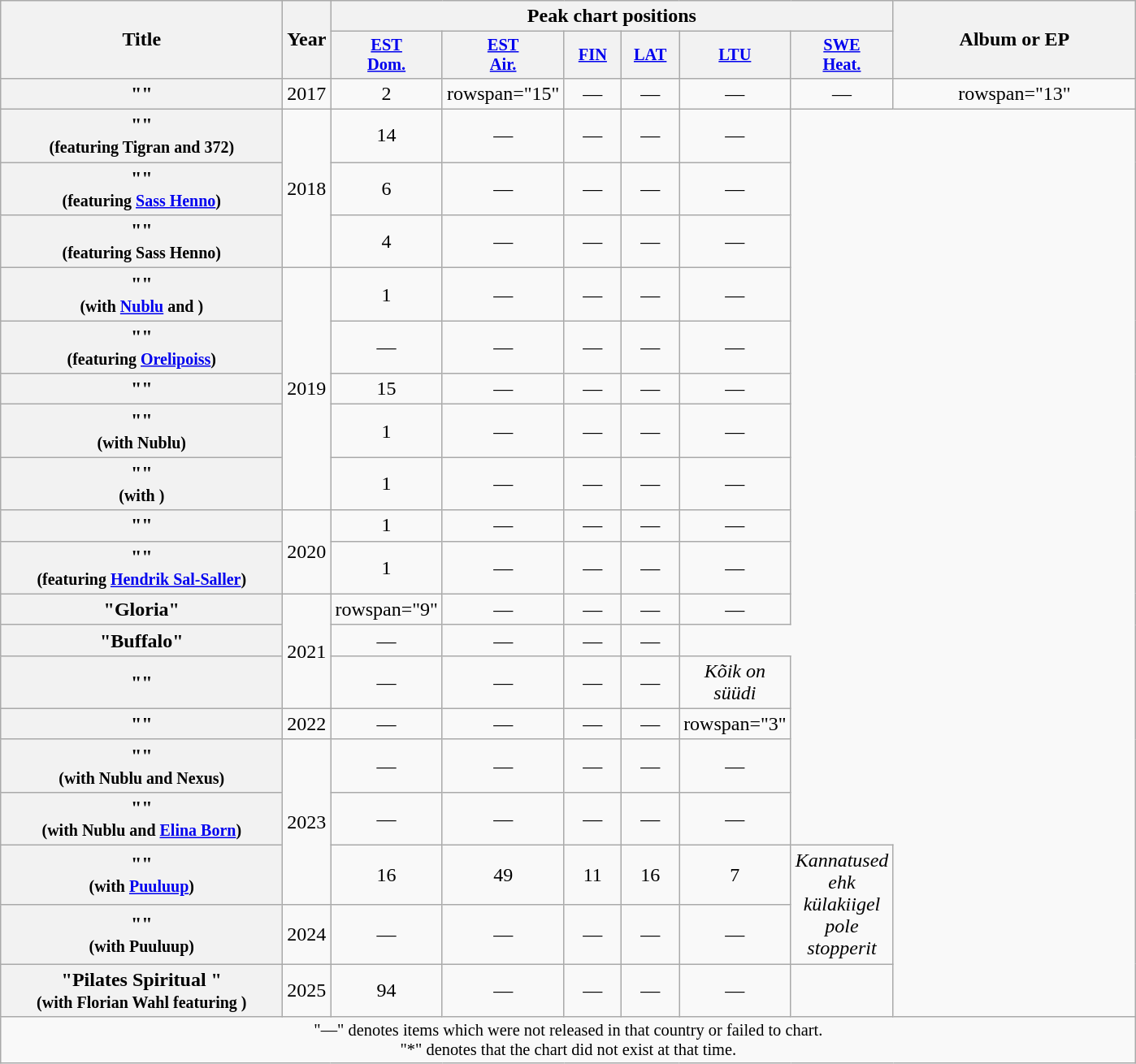<table class="wikitable plainrowheaders" style="text-align:center;">
<tr>
<th scope="col" rowspan="2" style="width:14em;">Title</th>
<th scope="col" rowspan="2">Year</th>
<th colspan="6" scope="col">Peak chart positions</th>
<th scope="col" rowspan="2" style="width:12em;">Album or EP</th>
</tr>
<tr>
<th scope="col" style="width:3em;font-size:85%;"><a href='#'>EST<br>Dom.</a><br></th>
<th scope="col" style="width:3em;font-size:85%;"><a href='#'>EST<br>Air.</a><br></th>
<th scope="col" style="width:3em;font-size:85%;"><a href='#'>FIN</a><br></th>
<th scope="col" style="width:3em;font-size:85%;"><a href='#'>LAT</a><br></th>
<th scope="col" style="width:3em;font-size:85%;"><a href='#'>LTU</a><br></th>
<th scope="col" style="width:3em;font-size:85%;"><a href='#'>SWE<br>Heat.</a><br></th>
</tr>
<tr>
<th scope="row">""</th>
<td>2017</td>
<td>2</td>
<td>rowspan="15" </td>
<td>—</td>
<td>—</td>
<td>—</td>
<td>—</td>
<td>rowspan="13" </td>
</tr>
<tr>
<th scope="row">""<br><small>(featuring Tigran and 372)</small></th>
<td rowspan="3">2018</td>
<td>14</td>
<td>—</td>
<td>—</td>
<td>—</td>
<td>—</td>
</tr>
<tr>
<th scope="row">""<br><small>(featuring <a href='#'>Sass Henno</a>)</small></th>
<td>6</td>
<td>—</td>
<td>—</td>
<td>—</td>
<td>—</td>
</tr>
<tr>
<th scope="row">""<br><small>(featuring Sass Henno)</small></th>
<td>4</td>
<td>—</td>
<td>—</td>
<td>—</td>
<td>—</td>
</tr>
<tr>
<th scope="row">""<br><small>(with <a href='#'>Nublu</a> and )</small></th>
<td rowspan="5">2019</td>
<td>1</td>
<td>—</td>
<td>—</td>
<td>—</td>
<td>—</td>
</tr>
<tr>
<th scope="row">""<br><small>(featuring <a href='#'>Orelipoiss</a>)</small></th>
<td>—</td>
<td>—</td>
<td>—</td>
<td>—</td>
<td>—</td>
</tr>
<tr>
<th scope="row">""</th>
<td>15</td>
<td>—</td>
<td>—</td>
<td>—</td>
<td>—</td>
</tr>
<tr>
<th scope="row">""<br><small>(with Nublu)</small></th>
<td>1</td>
<td>—</td>
<td>—</td>
<td>—</td>
<td>—</td>
</tr>
<tr>
<th scope="row">""<br><small>(with )</small></th>
<td>1</td>
<td>—</td>
<td>—</td>
<td>—</td>
<td>—</td>
</tr>
<tr>
<th scope="row">""</th>
<td rowspan="2">2020</td>
<td>1</td>
<td>—</td>
<td>—</td>
<td>—</td>
<td>—</td>
</tr>
<tr>
<th scope="row">""<br><small>(featuring <a href='#'>Hendrik Sal-Saller</a>)</small></th>
<td>1</td>
<td>—</td>
<td>—</td>
<td>—</td>
<td>—</td>
</tr>
<tr>
<th scope="row">"Gloria"</th>
<td rowspan="3">2021</td>
<td>rowspan="9" </td>
<td>—</td>
<td>—</td>
<td>—</td>
<td>—</td>
</tr>
<tr>
<th scope="row">"Buffalo"</th>
<td>—</td>
<td>—</td>
<td>—</td>
<td>—</td>
</tr>
<tr>
<th scope="row">""</th>
<td>—</td>
<td>—</td>
<td>—</td>
<td>—</td>
<td><em>Kõik on süüdi</em></td>
</tr>
<tr>
<th scope="row">""</th>
<td>2022</td>
<td>—</td>
<td>—</td>
<td>—</td>
<td>—</td>
<td>rowspan="3" </td>
</tr>
<tr>
<th scope="row">""<br><small>(with Nublu and Nexus)</small></th>
<td rowspan="3">2023</td>
<td>—</td>
<td>—</td>
<td>—</td>
<td>—</td>
<td>—</td>
</tr>
<tr>
<th scope="row">""<br><small>(with Nublu and <a href='#'>Elina Born</a>)</small></th>
<td>—</td>
<td>—</td>
<td>—</td>
<td>—</td>
<td>—</td>
</tr>
<tr>
<th scope="row">""<br><small>(with <a href='#'>Puuluup</a>)</small></th>
<td>16</td>
<td>49</td>
<td>11</td>
<td>16</td>
<td>7</td>
<td rowspan="2"><em>Kannatused ehk külakiigel pole stopperit</em></td>
</tr>
<tr>
<th scope="row">""<br><small>(with Puuluup)</small></th>
<td>2024</td>
<td>—</td>
<td>—</td>
<td>—</td>
<td>—</td>
<td>—</td>
</tr>
<tr>
<th scope="row">"Pilates Spiritual "<br><small>(with Florian Wahl featuring )</small></th>
<td>2025</td>
<td>94</td>
<td>—</td>
<td>—</td>
<td>—</td>
<td>—</td>
<td></td>
</tr>
<tr>
<td colspan="9" style="font-size:85%;">"—" denotes items which were not released in that country or failed to chart.<br>"*" denotes that the chart did not exist at that time.</td>
</tr>
</table>
